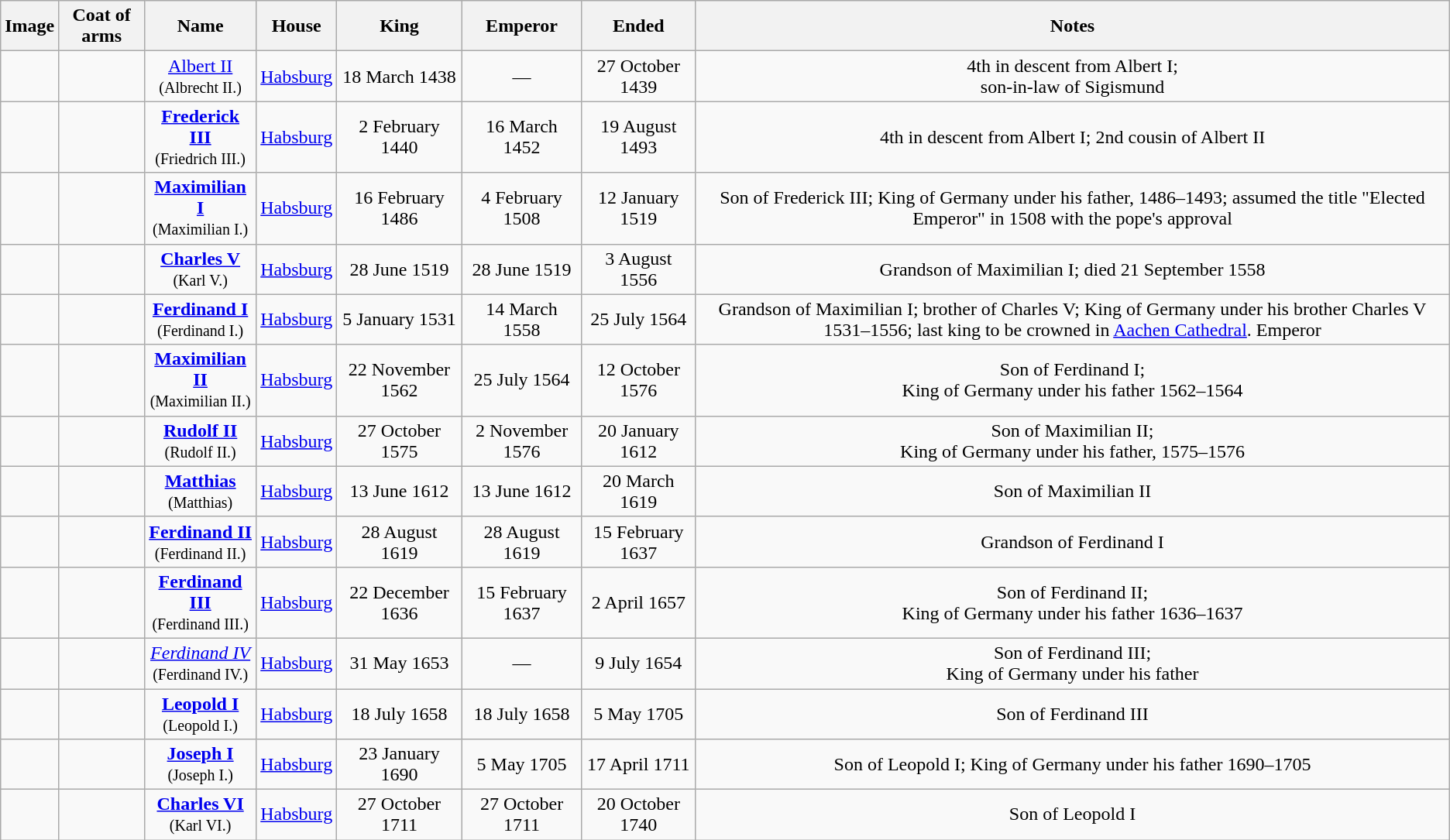<table class="wikitable" style="text-align:center;">
<tr>
<th>Image</th>
<th>Coat of arms</th>
<th>Name</th>
<th>House</th>
<th>King</th>
<th>Emperor</th>
<th>Ended</th>
<th>Notes</th>
</tr>
<tr>
<td></td>
<td></td>
<td><a href='#'>Albert II</a><br><small>(Albrecht II.)</small></td>
<td><a href='#'>Habsburg</a></td>
<td>18 March 1438</td>
<td>—</td>
<td>27 October 1439</td>
<td>4th in descent from Albert I;<br>son-in-law of Sigismund</td>
</tr>
<tr>
<td></td>
<td></td>
<td><strong><a href='#'>Frederick III</a></strong><br><small>(Friedrich III.)</small></td>
<td><a href='#'>Habsburg</a></td>
<td>2 February 1440</td>
<td>16 March 1452</td>
<td>19 August 1493</td>
<td>4th in descent from Albert I; 2nd cousin of Albert II</td>
</tr>
<tr>
<td></td>
<td></td>
<td><strong><a href='#'>Maximilian I</a></strong><br><small>(Maximilian I.)</small></td>
<td><a href='#'>Habsburg</a></td>
<td>16 February 1486</td>
<td>4 February 1508</td>
<td>12 January 1519</td>
<td>Son of Frederick III; King of Germany under his father, 1486–1493; assumed the title "Elected Emperor" in 1508 with the pope's approval</td>
</tr>
<tr>
<td></td>
<td></td>
<td><strong><a href='#'>Charles V</a></strong><br><small>(Karl V.)</small></td>
<td><a href='#'>Habsburg</a></td>
<td>28 June 1519</td>
<td>28 June 1519</td>
<td>3 August 1556</td>
<td>Grandson of Maximilian I; died 21 September 1558</td>
</tr>
<tr>
<td></td>
<td></td>
<td><strong><a href='#'>Ferdinand I</a></strong><br><small>(Ferdinand I.)</small></td>
<td><a href='#'>Habsburg</a></td>
<td>5 January 1531</td>
<td>14 March 1558</td>
<td>25 July 1564</td>
<td>Grandson of Maximilian I; brother of Charles V; King of Germany under his brother Charles V 1531–1556; last king to be crowned in <a href='#'>Aachen Cathedral</a>. Emperor</td>
</tr>
<tr>
<td></td>
<td></td>
<td><strong><a href='#'>Maximilian II</a></strong><br><small>(Maximilian II.)</small></td>
<td><a href='#'>Habsburg</a></td>
<td>22 November 1562</td>
<td>25 July 1564</td>
<td>12 October 1576</td>
<td>Son of Ferdinand I;<br>King of Germany under his father 1562–1564</td>
</tr>
<tr>
<td></td>
<td></td>
<td><strong><a href='#'>Rudolf II</a></strong><br><small>(Rudolf II.)</small></td>
<td><a href='#'>Habsburg</a></td>
<td>27 October 1575</td>
<td>2 November 1576</td>
<td>20 January 1612</td>
<td>Son of Maximilian II;<br>King of Germany under his father, 1575–1576</td>
</tr>
<tr>
<td></td>
<td></td>
<td><strong><a href='#'>Matthias</a></strong><br><small>(Matthias)</small></td>
<td><a href='#'>Habsburg</a></td>
<td>13 June 1612</td>
<td>13 June 1612</td>
<td>20 March 1619</td>
<td>Son of Maximilian II</td>
</tr>
<tr>
<td></td>
<td></td>
<td><strong><a href='#'>Ferdinand II</a></strong><br><small>(Ferdinand II.)</small></td>
<td><a href='#'>Habsburg</a></td>
<td>28 August 1619</td>
<td>28 August 1619</td>
<td>15 February 1637</td>
<td>Grandson of Ferdinand I</td>
</tr>
<tr>
<td></td>
<td></td>
<td><strong><a href='#'>Ferdinand III</a></strong><br><small>(Ferdinand III.)</small></td>
<td><a href='#'>Habsburg</a></td>
<td>22 December 1636</td>
<td>15 February 1637</td>
<td>2 April 1657</td>
<td>Son of Ferdinand II;<br>King of Germany under his father 1636–1637</td>
</tr>
<tr>
<td></td>
<td></td>
<td><em><a href='#'>Ferdinand IV</a></em><br><small>(Ferdinand IV.)</small></td>
<td><a href='#'>Habsburg</a></td>
<td>31 May 1653</td>
<td>—</td>
<td>9 July 1654</td>
<td>Son of Ferdinand III;<br>King of Germany under his father</td>
</tr>
<tr>
<td></td>
<td></td>
<td><strong><a href='#'>Leopold I</a></strong><br><small>(Leopold I.)</small></td>
<td><a href='#'>Habsburg</a></td>
<td>18 July 1658</td>
<td>18 July 1658</td>
<td>5 May 1705</td>
<td>Son of Ferdinand III</td>
</tr>
<tr>
<td></td>
<td></td>
<td><strong><a href='#'>Joseph I</a></strong><br><small>(Joseph I.)</small></td>
<td><a href='#'>Habsburg</a></td>
<td>23 January 1690</td>
<td>5 May 1705</td>
<td>17 April 1711</td>
<td>Son of Leopold I; King of Germany under his father 1690–1705</td>
</tr>
<tr>
<td></td>
<td></td>
<td><strong><a href='#'>Charles VI</a></strong><br><small>(Karl VI.)</small></td>
<td><a href='#'>Habsburg</a></td>
<td>27 October 1711</td>
<td>27 October 1711</td>
<td>20 October 1740</td>
<td>Son of Leopold I</td>
</tr>
</table>
